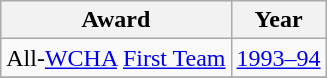<table class="wikitable">
<tr>
<th>Award</th>
<th>Year</th>
</tr>
<tr>
<td>All-<a href='#'>WCHA</a> <a href='#'>First Team</a></td>
<td><a href='#'>1993–94</a></td>
</tr>
<tr>
</tr>
</table>
